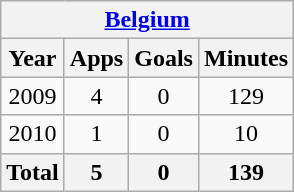<table class=wikitable style="text-align:center">
<tr>
<th colspan="4"><a href='#'>Belgium</a></th>
</tr>
<tr>
<th>Year</th>
<th>Apps</th>
<th>Goals</th>
<th>Minutes</th>
</tr>
<tr>
<td>2009</td>
<td>4</td>
<td>0</td>
<td>129</td>
</tr>
<tr>
<td>2010</td>
<td>1</td>
<td>0</td>
<td>10</td>
</tr>
<tr>
<th>Total</th>
<th>5</th>
<th>0</th>
<th>139</th>
</tr>
</table>
